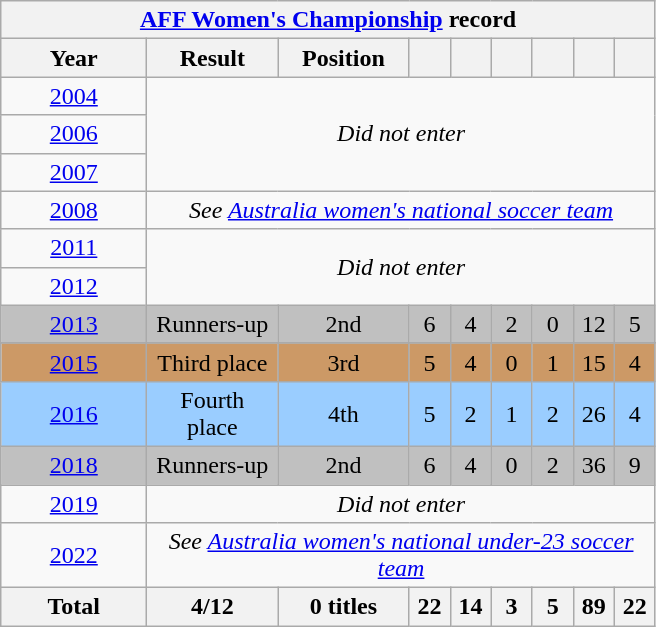<table class="wikitable" style="text-align: center;">
<tr>
<th colspan=9><a href='#'>AFF Women's Championship</a> record</th>
</tr>
<tr>
<th width="90">Year</th>
<th width="80">Result</th>
<th width="80">Position</th>
<th width="20"></th>
<th width="20"></th>
<th width="20"></th>
<th width="20"></th>
<th width="20"></th>
<th width="20"></th>
</tr>
<tr>
<td> <a href='#'>2004</a></td>
<td rowspan=3 colspan=8><em>Did not enter</em></td>
</tr>
<tr>
<td> <a href='#'>2006</a></td>
</tr>
<tr>
<td> <a href='#'>2007</a></td>
</tr>
<tr>
<td> <a href='#'>2008</a></td>
<td colspan=8><em>See <a href='#'>Australia women's national soccer team</a></em></td>
</tr>
<tr>
<td> <a href='#'>2011</a></td>
<td rowspan=2 colspan=8><em>Did not enter</em></td>
</tr>
<tr>
<td> <a href='#'>2012</a></td>
</tr>
<tr bgcolor=silver>
<td> <a href='#'>2013</a></td>
<td>Runners-up</td>
<td>2nd</td>
<td>6</td>
<td>4</td>
<td>2</td>
<td>0</td>
<td>12</td>
<td>5</td>
</tr>
<tr>
</tr>
<tr style="background:#c96;">
<td> <a href='#'>2015</a></td>
<td>Third place</td>
<td>3rd</td>
<td>5</td>
<td>4</td>
<td>0</td>
<td>1</td>
<td>15</td>
<td>4</td>
</tr>
<tr style="background:#9acdff;">
<td> <a href='#'>2016</a></td>
<td>Fourth place</td>
<td>4th</td>
<td>5</td>
<td>2</td>
<td>1</td>
<td>2</td>
<td>26</td>
<td>4</td>
</tr>
<tr bgcolor=silver>
<td> <a href='#'>2018</a></td>
<td>Runners-up</td>
<td>2nd</td>
<td>6</td>
<td>4</td>
<td>0</td>
<td>2</td>
<td>36</td>
<td>9</td>
</tr>
<tr>
<td> <a href='#'>2019</a></td>
<td colspan=8><em>Did not enter</em></td>
</tr>
<tr>
<td> <a href='#'>2022</a></td>
<td colspan=8><em>See <a href='#'>Australia women's national under-23 soccer team</a></em></td>
</tr>
<tr>
<th>Total</th>
<th>4/12</th>
<th>0 titles</th>
<th>22</th>
<th>14</th>
<th>3</th>
<th>5</th>
<th>89</th>
<th>22</th>
</tr>
</table>
